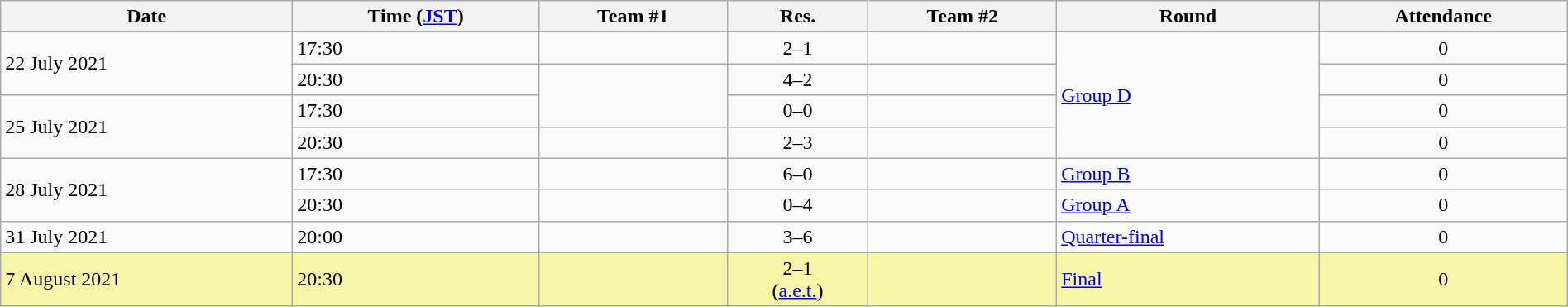<table class="wikitable" style="text-align:left; width:100%;">
<tr>
<th>Date</th>
<th>Time (<a href='#'>JST</a>)</th>
<th>Team #1</th>
<th>Res.</th>
<th>Team #2</th>
<th>Round</th>
<th>Attendance</th>
</tr>
<tr>
<td rowspan="2">22 July 2021</td>
<td>17:30</td>
<td><strong></strong></td>
<td style="text-align:center;">2–1</td>
<td></td>
<td rowspan="4"><a href='#'>Group D</a></td>
<td style="text-align:center;">0</td>
</tr>
<tr>
<td>20:30</td>
<td rowspan="2"><strong></strong></td>
<td style="text-align:center;">4–2</td>
<td></td>
<td style="text-align:center;">0</td>
</tr>
<tr>
<td rowspan="2">25 July 2021</td>
<td>17:30</td>
<td style="text-align:center;">0–0</td>
<td></td>
<td style="text-align:center;">0</td>
</tr>
<tr>
<td>20:30</td>
<td></td>
<td style="text-align:center;">2–3</td>
<td><strong></strong></td>
<td style="text-align:center;">0</td>
</tr>
<tr>
<td rowspan="2">28 July 2021</td>
<td>17:30</td>
<td><strong></strong></td>
<td style="text-align:center;">6–0</td>
<td></td>
<td><a href='#'>Group B</a></td>
<td style="text-align:center;">0</td>
</tr>
<tr>
<td>20:30</td>
<td></td>
<td style="text-align:center;">0–4</td>
<td><strong></strong></td>
<td><a href='#'>Group A</a></td>
<td style="text-align:center;">0</td>
</tr>
<tr>
<td>31 July 2021</td>
<td>20:00</td>
<td></td>
<td style="text-align:center;">3–6</td>
<td><strong></strong></td>
<td><a href='#'>Quarter-final</a></td>
<td style="text-align:center;">0</td>
</tr>
<tr bgcolor=F7F6A8>
<td>7 August 2021</td>
<td>20:30</td>
<td><strong></strong></td>
<td style="text-align:center;">2–1 <br>(<a href='#'>a.e.t.</a>)</td>
<td></td>
<td><a href='#'>Final</a></td>
<td style="text-align:center;">0</td>
</tr>
</table>
